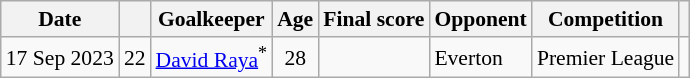<table class="wikitable" style="text-align:center; font-size:90%;">
<tr>
<th>Date</th>
<th></th>
<th>Goalkeeper</th>
<th>Age</th>
<th>Final score</th>
<th>Opponent</th>
<th>Competition</th>
<th></th>
</tr>
<tr>
<td>17 Sep 2023</td>
<td>22</td>
<td style="text-align:left;"> <a href='#'>David Raya</a><sup>*</sup></td>
<td>28</td>
<td></td>
<td style="text-align:left;">Everton</td>
<td style="text-align:left;">Premier League</td>
<td></td>
</tr>
</table>
